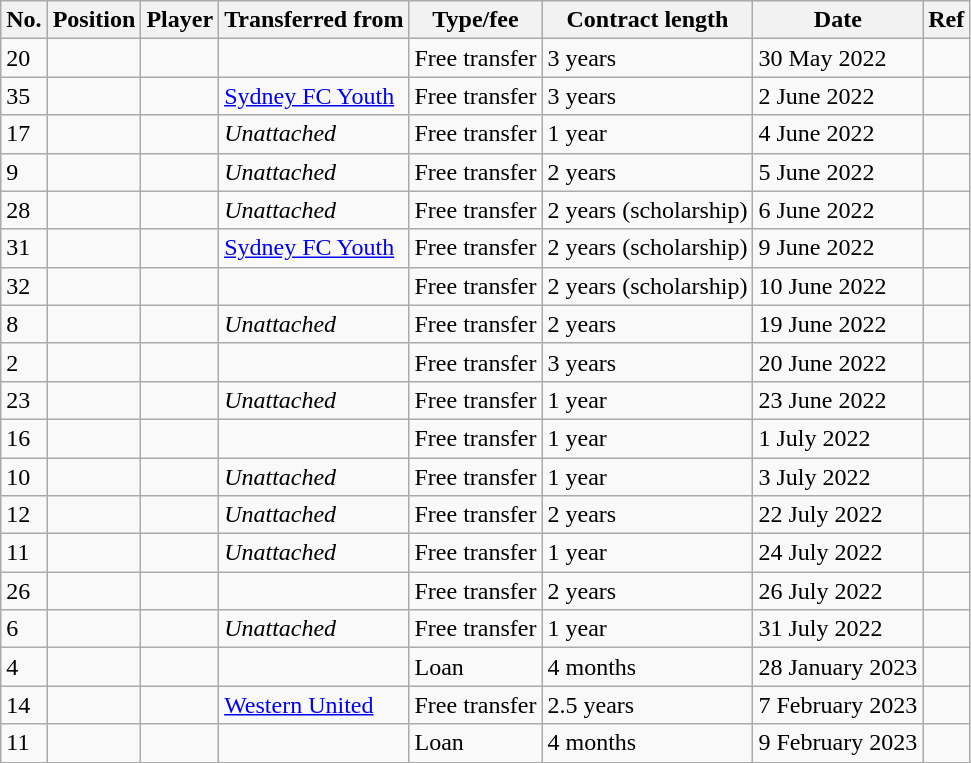<table class="wikitable plainrowheaders sortable" style="text-align:center; text-align:left">
<tr>
<th scope="col">No.</th>
<th scope="col">Position</th>
<th scope="col">Player</th>
<th scope="col">Transferred from</th>
<th scope="col">Type/fee</th>
<th scope="col">Contract length</th>
<th scope="col">Date</th>
<th class="unsortable" scope="col">Ref</th>
</tr>
<tr>
<td>20</td>
<td></td>
<td></td>
<td></td>
<td>Free transfer</td>
<td>3 years</td>
<td>30 May 2022</td>
<td></td>
</tr>
<tr>
<td>35</td>
<td></td>
<td></td>
<td><a href='#'>Sydney FC Youth</a></td>
<td>Free transfer</td>
<td>3 years</td>
<td>2 June 2022</td>
<td></td>
</tr>
<tr>
<td>17</td>
<td></td>
<td></td>
<td><em>Unattached</em></td>
<td>Free transfer</td>
<td>1 year</td>
<td>4 June 2022</td>
<td></td>
</tr>
<tr>
<td>9</td>
<td></td>
<td></td>
<td><em>Unattached</em></td>
<td>Free transfer</td>
<td>2 years</td>
<td>5 June 2022</td>
<td></td>
</tr>
<tr>
<td>28</td>
<td></td>
<td></td>
<td><em>Unattached</em></td>
<td>Free transfer</td>
<td>2 years (scholarship)</td>
<td>6 June 2022</td>
<td></td>
</tr>
<tr>
<td>31</td>
<td></td>
<td></td>
<td><a href='#'>Sydney FC Youth</a></td>
<td>Free transfer</td>
<td>2 years (scholarship)</td>
<td>9 June 2022</td>
<td></td>
</tr>
<tr>
<td>32</td>
<td></td>
<td></td>
<td></td>
<td>Free transfer</td>
<td>2 years (scholarship)</td>
<td>10 June 2022</td>
<td></td>
</tr>
<tr>
<td>8</td>
<td></td>
<td></td>
<td><em>Unattached</em></td>
<td>Free transfer</td>
<td>2 years</td>
<td>19 June 2022</td>
<td></td>
</tr>
<tr>
<td>2</td>
<td></td>
<td></td>
<td></td>
<td>Free transfer</td>
<td>3 years</td>
<td>20 June 2022</td>
<td></td>
</tr>
<tr>
<td>23</td>
<td></td>
<td></td>
<td><em>Unattached</em></td>
<td>Free transfer</td>
<td>1 year</td>
<td>23 June 2022</td>
<td></td>
</tr>
<tr>
<td>16</td>
<td></td>
<td></td>
<td></td>
<td>Free transfer</td>
<td>1 year</td>
<td>1 July 2022</td>
<td></td>
</tr>
<tr>
<td>10</td>
<td></td>
<td></td>
<td><em>Unattached</em></td>
<td>Free transfer</td>
<td>1 year</td>
<td>3 July 2022</td>
<td></td>
</tr>
<tr>
<td>12</td>
<td></td>
<td></td>
<td><em>Unattached</em></td>
<td>Free transfer</td>
<td>2 years</td>
<td>22 July 2022</td>
<td></td>
</tr>
<tr>
<td>11</td>
<td></td>
<td></td>
<td><em>Unattached</em></td>
<td>Free transfer</td>
<td>1 year</td>
<td>24 July 2022</td>
<td></td>
</tr>
<tr>
<td>26</td>
<td></td>
<td></td>
<td></td>
<td>Free transfer</td>
<td>2 years</td>
<td>26 July 2022</td>
<td></td>
</tr>
<tr>
<td>6</td>
<td></td>
<td></td>
<td><em>Unattached</em></td>
<td>Free transfer</td>
<td>1 year</td>
<td>31 July 2022</td>
<td></td>
</tr>
<tr>
<td>4</td>
<td></td>
<td></td>
<td></td>
<td>Loan</td>
<td>4 months</td>
<td>28 January 2023</td>
<td></td>
</tr>
<tr>
<td>14</td>
<td></td>
<td></td>
<td><a href='#'>Western United</a></td>
<td>Free transfer</td>
<td>2.5 years</td>
<td>7 February 2023</td>
<td></td>
</tr>
<tr>
<td>11</td>
<td></td>
<td></td>
<td></td>
<td>Loan</td>
<td>4 months</td>
<td>9 February 2023</td>
<td></td>
</tr>
</table>
